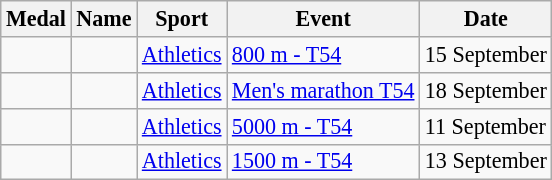<table class="wikitable sortable" style="font-size:92%">
<tr>
<th>Medal</th>
<th>Name</th>
<th>Sport</th>
<th>Event</th>
<th>Date</th>
</tr>
<tr>
<td></td>
<td></td>
<td><a href='#'>Athletics</a></td>
<td><a href='#'>800 m - T54</a></td>
<td>15 September</td>
</tr>
<tr>
<td></td>
<td></td>
<td><a href='#'>Athletics</a></td>
<td><a href='#'>Men's marathon T54</a></td>
<td>18 September</td>
</tr>
<tr>
<td></td>
<td></td>
<td><a href='#'>Athletics</a></td>
<td><a href='#'>5000 m - T54</a></td>
<td>11 September</td>
</tr>
<tr>
<td></td>
<td></td>
<td><a href='#'>Athletics</a></td>
<td><a href='#'>1500 m - T54</a></td>
<td>13 September</td>
</tr>
</table>
